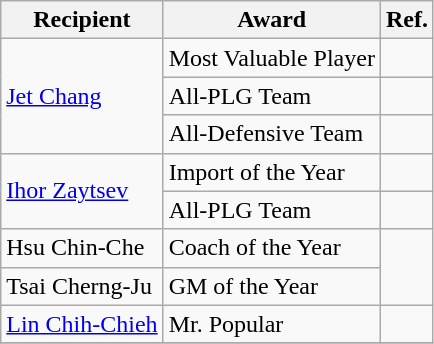<table class="wikitable">
<tr>
<th>Recipient</th>
<th>Award</th>
<th>Ref.</th>
</tr>
<tr>
<td rowspan=3><a href='#'>Jet Chang</a></td>
<td>Most Valuable Player</td>
<td></td>
</tr>
<tr>
<td>All-PLG Team</td>
<td></td>
</tr>
<tr>
<td>All-Defensive Team</td>
<td></td>
</tr>
<tr>
<td rowspan=2><a href='#'>Ihor Zaytsev</a></td>
<td>Import of the Year</td>
<td></td>
</tr>
<tr>
<td>All-PLG Team</td>
<td></td>
</tr>
<tr>
<td>Hsu Chin-Che</td>
<td>Coach of the Year</td>
<td rowspan=2></td>
</tr>
<tr>
<td>Tsai Cherng-Ju</td>
<td>GM of the Year</td>
</tr>
<tr>
<td><a href='#'>Lin Chih-Chieh</a></td>
<td>Mr. Popular</td>
<td></td>
</tr>
<tr>
</tr>
</table>
